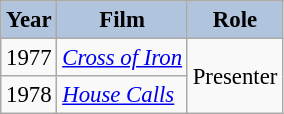<table class="wikitable" style="font-size:95%;">
<tr>
<th style="background:#B0C4DE;">Year</th>
<th style="background:#B0C4DE;">Film</th>
<th style="background:#B0C4DE;">Role</th>
</tr>
<tr>
<td>1977</td>
<td><em><a href='#'>Cross of Iron</a></em></td>
<td rowspan=2>Presenter</td>
</tr>
<tr>
<td>1978</td>
<td><em><a href='#'>House Calls</a></em></td>
</tr>
</table>
